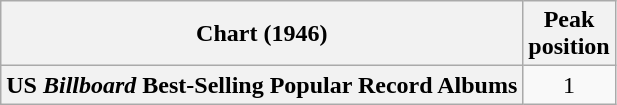<table class="wikitable sortable plainrowheaders" style="text-align:center">
<tr>
<th scope="col">Chart (1946)</th>
<th scope="col">Peak<br>position</th>
</tr>
<tr>
<th scope="row">US <em>Billboard</em> Best-Selling Popular Record Albums</th>
<td>1</td>
</tr>
</table>
